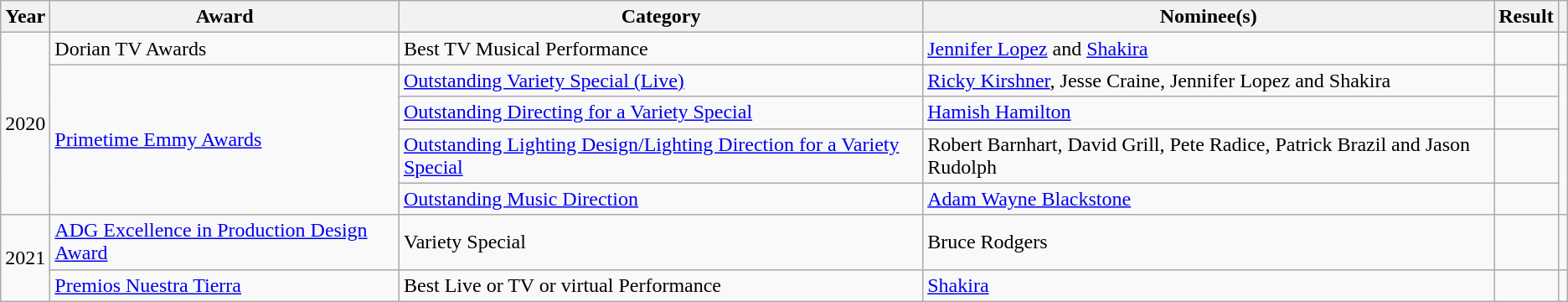<table class="wikitable sortable">
<tr>
<th>Year</th>
<th>Award</th>
<th>Category</th>
<th>Nominee(s)</th>
<th>Result</th>
<th></th>
</tr>
<tr>
<td rowspan="5" style="text-align:center;">2020</td>
<td>Dorian TV Awards</td>
<td>Best TV Musical Performance</td>
<td><a href='#'>Jennifer Lopez</a> and <a href='#'>Shakira</a></td>
<td></td>
<td align="center" rowspan="1"></td>
</tr>
<tr>
<td rowspan="4"><a href='#'>Primetime Emmy Awards</a></td>
<td><a href='#'>Outstanding Variety Special (Live)</a></td>
<td><a href='#'>Ricky Kirshner</a>, Jesse Craine, Jennifer Lopez and Shakira</td>
<td></td>
<td align="center" rowspan="4"></td>
</tr>
<tr>
<td><a href='#'>Outstanding Directing for a Variety Special</a></td>
<td><a href='#'>Hamish Hamilton</a></td>
<td></td>
</tr>
<tr>
<td><a href='#'>Outstanding Lighting Design/Lighting Direction for a Variety Special</a></td>
<td>Robert Barnhart, David Grill, Pete Radice, Patrick Brazil and Jason Rudolph</td>
<td></td>
</tr>
<tr>
<td><a href='#'>Outstanding Music Direction</a></td>
<td><a href='#'>Adam Wayne Blackstone</a></td>
<td></td>
</tr>
<tr>
<td rowspan="2" style="text-align:center;">2021</td>
<td><a href='#'>ADG Excellence in Production Design Award</a></td>
<td>Variety Special</td>
<td>Bruce Rodgers</td>
<td></td>
<td align="center" rowspan="1"></td>
</tr>
<tr>
<td><a href='#'>Premios Nuestra Tierra</a></td>
<td>Best Live or TV or virtual Performance</td>
<td><a href='#'>Shakira</a></td>
<td></td>
<td align="center" rowspan="1"></td>
</tr>
</table>
